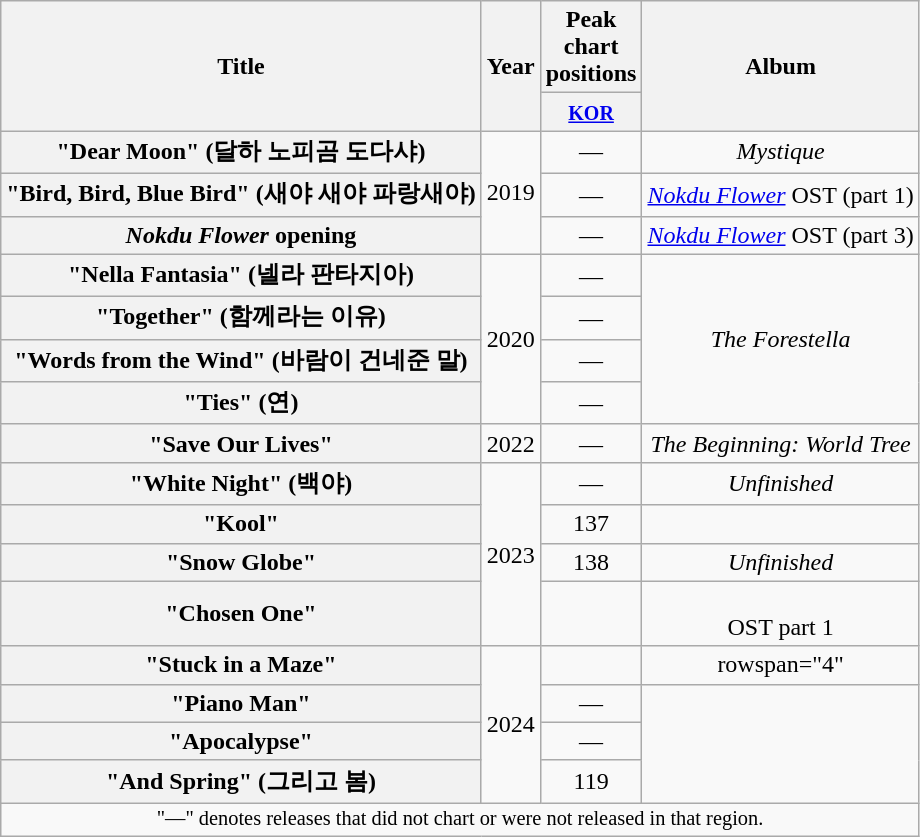<table class="wikitable plainrowheaders" style="text-align:center;" border="1">
<tr>
<th scope="col" rowspan="2">Title</th>
<th scope="col" rowspan="2">Year</th>
<th scope="col" colspan="1">Peak chart positions</th>
<th scope="col" rowspan="2">Album</th>
</tr>
<tr>
<th style="width:2.5em;"><small><a href='#'>KOR</a></small><br></th>
</tr>
<tr>
<th scope="row">"Dear Moon" (달하 노피곰 도다샤)</th>
<td rowspan="3">2019</td>
<td>—</td>
<td><em>Mystique</em></td>
</tr>
<tr>
<th scope="row">"Bird, Bird, Blue Bird" (새야 새야 파랑새야)</th>
<td>—</td>
<td><em><a href='#'>Nokdu Flower</a></em> OST (part 1)</td>
</tr>
<tr>
<th scope="row"><em>Nokdu Flower</em> opening</th>
<td>—</td>
<td><em><a href='#'>Nokdu Flower</a></em> OST (part 3)</td>
</tr>
<tr>
<th scope="row">"Nella Fantasia" (넬라 판타지아)</th>
<td rowspan="4">2020</td>
<td>—</td>
<td rowspan="4"><em>The Forestella</em></td>
</tr>
<tr>
<th scope="row">"Together" (함께라는 이유)</th>
<td>—</td>
</tr>
<tr>
<th scope="row">"Words from the Wind" (바람이 건네준 말)</th>
<td>—</td>
</tr>
<tr>
<th scope="row">"Ties" (연)</th>
<td>—</td>
</tr>
<tr>
<th scope="row">"Save Our Lives"</th>
<td>2022</td>
<td>—</td>
<td><em>The Beginning: World Tree</em></td>
</tr>
<tr>
<th scope="row">"White Night" (백야)</th>
<td rowspan="4">2023</td>
<td>—</td>
<td><em>Unfinished</em></td>
</tr>
<tr>
<th scope="row">"Kool"</th>
<td>137</td>
<td></td>
</tr>
<tr>
<th scope="row">"Snow Globe"</th>
<td>138</td>
<td><em>Unfinished</em></td>
</tr>
<tr>
<th scope="row">"Chosen One"</th>
<td></td>
<td><br>OST part 1</td>
</tr>
<tr>
<th scope="row">"Stuck in a Maze"</th>
<td rowspan="4">2024</td>
<td></td>
<td>rowspan="4" </td>
</tr>
<tr>
<th scope="row">"Piano Man"</th>
<td>—</td>
</tr>
<tr>
<th scope="row">"Apocalypse"</th>
<td>—</td>
</tr>
<tr>
<th scope="row">"And Spring" (그리고 봄)</th>
<td>119</td>
</tr>
<tr>
<td colspan="4" style="font-size:85%;">"—" denotes releases that did not chart or were not released in that region.</td>
</tr>
</table>
